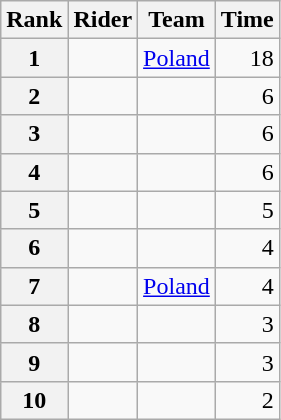<table class="wikitable" margin-bottom:0;">
<tr>
<th scope="col">Rank</th>
<th scope="col">Rider</th>
<th scope="col">Team</th>
<th scope="col">Time</th>
</tr>
<tr>
<th scope="row">1</th>
<td> </td>
<td><a href='#'>Poland</a></td>
<td align="right">18</td>
</tr>
<tr>
<th scope="row">2</th>
<td></td>
<td></td>
<td align="right">6</td>
</tr>
<tr>
<th scope="row">3</th>
<td></td>
<td></td>
<td align="right">6</td>
</tr>
<tr>
<th scope="row">4</th>
<td></td>
<td></td>
<td align="right">6</td>
</tr>
<tr>
<th scope="row">5</th>
<td> </td>
<td></td>
<td align="right">5</td>
</tr>
<tr>
<th scope="row">6</th>
<td></td>
<td></td>
<td align="right">4</td>
</tr>
<tr>
<th scope="row">7</th>
<td></td>
<td><a href='#'>Poland</a></td>
<td align="right">4</td>
</tr>
<tr>
<th scope="row">8</th>
<td> </td>
<td></td>
<td align="right">3</td>
</tr>
<tr>
<th scope="row">9</th>
<td></td>
<td></td>
<td align="right">3</td>
</tr>
<tr>
<th scope="row">10</th>
<td></td>
<td></td>
<td align="right">2</td>
</tr>
</table>
